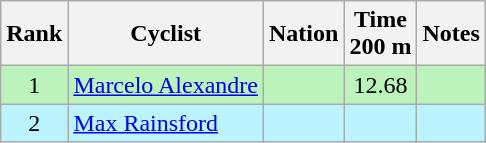<table class="wikitable sortable" style="text-align:center">
<tr>
<th>Rank</th>
<th>Cyclist</th>
<th>Nation</th>
<th>Time<br>200 m</th>
<th>Notes</th>
</tr>
<tr bgcolor=bbf3bb>
<td>1</td>
<td align=left><a href='#'>Marcelo Alexandre</a></td>
<td align=left></td>
<td>12.68</td>
<td></td>
</tr>
<tr bgcolor=bbf3ff>
<td>2</td>
<td align=left><a href='#'>Max Rainsford</a></td>
<td align=left></td>
<td></td>
<td></td>
</tr>
</table>
